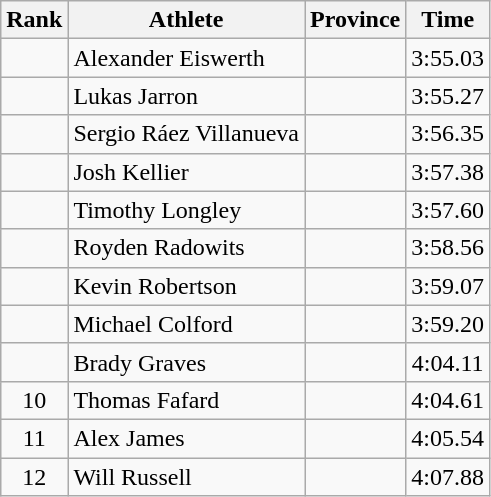<table class="wikitable sortable" style="text-align:center">
<tr>
<th>Rank</th>
<th>Athlete</th>
<th>Province</th>
<th>Time</th>
</tr>
<tr>
<td></td>
<td align=left>Alexander Eiswerth</td>
<td align="left"></td>
<td>3:55.03</td>
</tr>
<tr>
<td></td>
<td align=left>Lukas Jarron</td>
<td align="left"></td>
<td>3:55.27</td>
</tr>
<tr>
<td></td>
<td align=left>Sergio Ráez Villanueva</td>
<td align="left"></td>
<td>3:56.35</td>
</tr>
<tr>
<td></td>
<td align=left>Josh Kellier</td>
<td align="left"></td>
<td>3:57.38</td>
</tr>
<tr>
<td></td>
<td align=left>Timothy Longley</td>
<td align="left"></td>
<td>3:57.60</td>
</tr>
<tr>
<td></td>
<td align=left>Royden Radowits</td>
<td align="left"></td>
<td>3:58.56</td>
</tr>
<tr>
<td></td>
<td align=left>Kevin Robertson</td>
<td align="left"></td>
<td>3:59.07</td>
</tr>
<tr>
<td></td>
<td align=left>Michael Colford</td>
<td align="left"></td>
<td>3:59.20</td>
</tr>
<tr>
<td></td>
<td align=left>Brady Graves</td>
<td align="left"></td>
<td>4:04.11</td>
</tr>
<tr>
<td>10</td>
<td align=left>Thomas Fafard</td>
<td align="left"></td>
<td>4:04.61</td>
</tr>
<tr>
<td>11</td>
<td align=left>Alex James</td>
<td align="left"></td>
<td>4:05.54</td>
</tr>
<tr>
<td>12</td>
<td align=left>Will Russell</td>
<td align="left"></td>
<td>4:07.88</td>
</tr>
</table>
